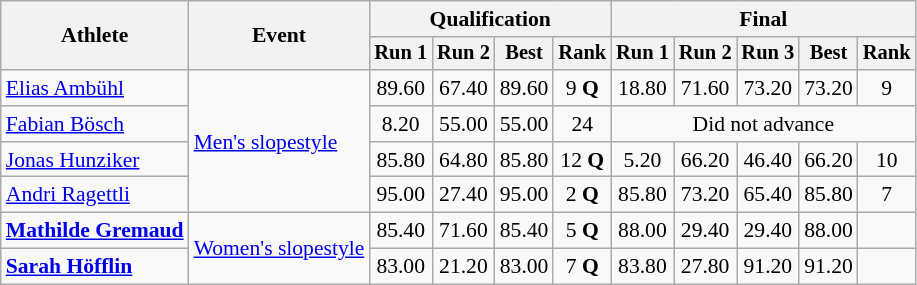<table class="wikitable" style="font-size:90%">
<tr>
<th rowspan="2">Athlete</th>
<th rowspan="2">Event</th>
<th colspan="4">Qualification</th>
<th colspan="5">Final</th>
</tr>
<tr style="font-size:95%">
<th>Run 1</th>
<th>Run 2</th>
<th>Best</th>
<th>Rank</th>
<th>Run 1</th>
<th>Run 2</th>
<th>Run 3</th>
<th>Best</th>
<th>Rank</th>
</tr>
<tr align=center>
<td align=left><a href='#'>Elias Ambühl</a></td>
<td align=left rowspan=4><a href='#'>Men's slopestyle</a></td>
<td>89.60</td>
<td>67.40</td>
<td>89.60</td>
<td>9 <strong>Q</strong></td>
<td>18.80</td>
<td>71.60</td>
<td>73.20</td>
<td>73.20</td>
<td>9</td>
</tr>
<tr align=center>
<td align=left><a href='#'>Fabian Bösch</a></td>
<td>8.20</td>
<td>55.00</td>
<td>55.00</td>
<td>24</td>
<td colspan=5>Did not advance</td>
</tr>
<tr align=center>
<td align=left><a href='#'>Jonas Hunziker</a></td>
<td>85.80</td>
<td>64.80</td>
<td>85.80</td>
<td>12 <strong>Q</strong></td>
<td>5.20</td>
<td>66.20</td>
<td>46.40</td>
<td>66.20</td>
<td>10</td>
</tr>
<tr align=center>
<td align=left><a href='#'>Andri Ragettli</a></td>
<td>95.00</td>
<td>27.40</td>
<td>95.00</td>
<td>2 <strong>Q</strong></td>
<td>85.80</td>
<td>73.20</td>
<td>65.40</td>
<td>85.80</td>
<td>7</td>
</tr>
<tr align=center>
<td align=left><strong><a href='#'>Mathilde Gremaud</a></strong></td>
<td align=left rowspan=2><a href='#'>Women's slopestyle</a></td>
<td>85.40</td>
<td>71.60</td>
<td>85.40</td>
<td>5 <strong>Q</strong></td>
<td>88.00</td>
<td>29.40</td>
<td>29.40</td>
<td>88.00</td>
<td></td>
</tr>
<tr align=center>
<td align=left><strong><a href='#'>Sarah Höfflin</a></strong></td>
<td>83.00</td>
<td>21.20</td>
<td>83.00</td>
<td>7 <strong>Q</strong></td>
<td>83.80</td>
<td>27.80</td>
<td>91.20</td>
<td>91.20</td>
<td></td>
</tr>
</table>
